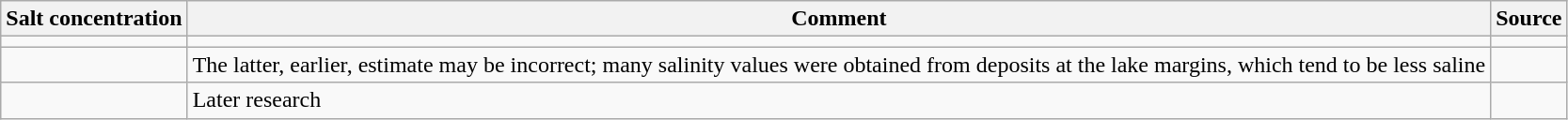<table class="wikitable">
<tr>
<th>Salt concentration</th>
<th>Comment</th>
<th>Source</th>
</tr>
<tr>
<td></td>
<td></td>
<td align=center></td>
</tr>
<tr>
<td></td>
<td>The latter, earlier, estimate may be incorrect; many salinity values were obtained from deposits at the lake margins, which tend to be less saline</td>
<td align=center></td>
</tr>
<tr>
<td></td>
<td>Later research</td>
<td align=center></td>
</tr>
</table>
